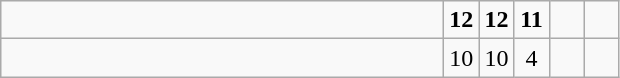<table class="wikitable">
<tr>
<td style="width:18em"><strong></strong></td>
<td align=center style="width:1em"><strong>12</strong></td>
<td align=center style="width:1em"><strong>12</strong></td>
<td align=center style="width:1em"><strong>11</strong></td>
<td align=center style="width:1em"></td>
<td align=center style="width:1em"></td>
</tr>
<tr>
<td style="width:18em"></td>
<td align=center style="width:1em">10</td>
<td align=center style="width:1em">10</td>
<td align=center style="width:1em">4</td>
<td align=center style="width:1em"></td>
<td align=center style="width:1em"></td>
</tr>
</table>
